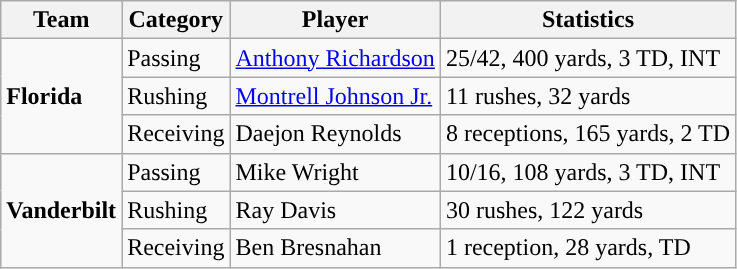<table class="wikitable" style="float: left;">
<tr>
<th>Team</th>
<th>Category</th>
<th>Player</th>
<th>Statistics</th>
</tr>
<tr>
<td rowspan=3><strong>Florida</strong></td>
<td>Passing</td>
<td><a href='#'>Anthony Richardson</a></td>
<td>25/42, 400 yards, 3 TD, INT</td>
</tr>
<tr>
<td>Rushing</td>
<td><a href='#'>Montrell Johnson Jr.</a></td>
<td>11 rushes, 32 yards</td>
</tr>
<tr>
<td>Receiving</td>
<td>Daejon Reynolds</td>
<td>8 receptions, 165 yards, 2 TD</td>
</tr>
<tr>
<td rowspan=3><strong>Vanderbilt</strong></td>
<td>Passing</td>
<td>Mike Wright</td>
<td>10/16, 108 yards, 3 TD, INT</td>
</tr>
<tr>
<td>Rushing</td>
<td>Ray Davis</td>
<td>30 rushes, 122 yards</td>
</tr>
<tr>
<td>Receiving</td>
<td>Ben Bresnahan</td>
<td>1 reception, 28 yards, TD</td>
</tr>
</table>
